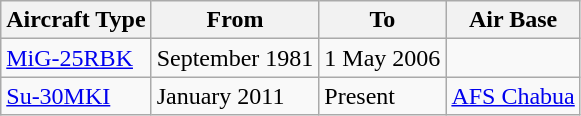<table class="wikitable">
<tr>
<th>Aircraft Type</th>
<th>From</th>
<th>To</th>
<th>Air Base</th>
</tr>
<tr>
<td><a href='#'>MiG-25RBK</a></td>
<td>September 1981</td>
<td>1 May 2006</td>
<td></td>
</tr>
<tr>
<td><a href='#'>Su-30MKI</a></td>
<td>January 2011</td>
<td>Present</td>
<td><a href='#'>AFS Chabua</a></td>
</tr>
</table>
